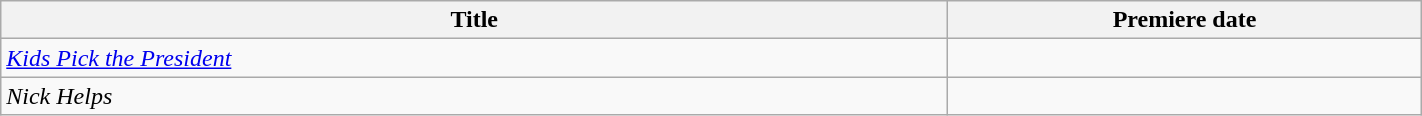<table class="wikitable plainrowheaders sortable" style="width:75%;text-align:center;">
<tr>
<th scope="col" style="width:20%;">Title</th>
<th scope="col" style="width:10%;">Premiere date</th>
</tr>
<tr>
<td scope="row" style="text-align:left;"><em><a href='#'>Kids Pick the President</a></em></td>
<td></td>
</tr>
<tr>
<td scope="row" style="text-align:left;"><em>Nick Helps</em></td>
<td></td>
</tr>
</table>
